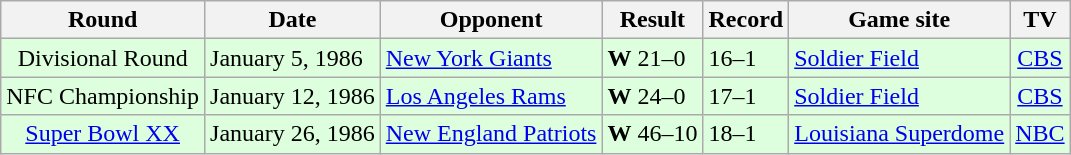<table class="wikitable">
<tr>
<th>Round</th>
<th>Date</th>
<th>Opponent</th>
<th>Result</th>
<th>Record</th>
<th>Game site</th>
<th>TV</th>
</tr>
<tr style="background:#dfd;">
<td style="text-align:center;">Divisional Round</td>
<td>January 5, 1986</td>
<td><a href='#'>New York Giants</a></td>
<td><strong>W</strong>  21–0</td>
<td>16–1</td>
<td><a href='#'>Soldier Field</a></td>
<td style="text-align:center;"><a href='#'>CBS</a></td>
</tr>
<tr style="background:#dfd;">
<td style="text-align:center;">NFC Championship</td>
<td>January 12, 1986</td>
<td><a href='#'>Los Angeles Rams</a></td>
<td><strong>W</strong> 24–0</td>
<td>17–1</td>
<td><a href='#'>Soldier Field</a></td>
<td style="text-align:center;"><a href='#'>CBS</a></td>
</tr>
<tr style="background:#dfd;">
<td style="text-align:center;"><a href='#'>Super Bowl XX</a></td>
<td>January 26, 1986</td>
<td><a href='#'>New England Patriots</a></td>
<td><strong>W</strong> 46–10</td>
<td>18–1</td>
<td><a href='#'>Louisiana Superdome</a></td>
<td style="text-align:center;"><a href='#'>NBC</a></td>
</tr>
</table>
